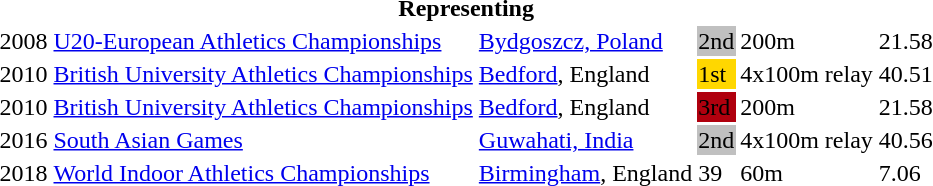<table>
<tr>
<th colspan="7">Representing </th>
</tr>
<tr>
<td rowspan=1>2008</td>
<td rowspan=1><a href='#'>U20-European Athletics Championships</a></td>
<td rowspan=1><a href='#'>Bydgoszcz, Poland</a></td>
<td bgcolor=silver>2nd</td>
<td>200m</td>
<td>21.58</td>
</tr>
<tr>
<td rowspan=1>2010</td>
<td rowspan=1><a href='#'>British University Athletics Championships</a></td>
<td rowspan=1><a href='#'>Bedford</a>, England</td>
<td bgcolor=gold>1st</td>
<td>4x100m relay</td>
<td>40.51</td>
</tr>
<tr>
<td rowspan=1>2010</td>
<td rowspan=1><a href='#'>British University Athletics Championships</a></td>
<td rowspan=1><a href='#'>Bedford</a>, England</td>
<td bgcolor=bronze>3rd</td>
<td>200m</td>
<td>21.58</td>
</tr>
<tr>
<td rowspan=1>2016</td>
<td rowspan=1><a href='#'>South Asian Games</a></td>
<td rowspan=1><a href='#'>Guwahati, India</a></td>
<td bgcolor=silver>2nd</td>
<td>4x100m relay</td>
<td>40.56</td>
</tr>
<tr>
<td rowspan=1>2018</td>
<td rowspan=1><a href='#'>World Indoor Athletics Championships</a></td>
<td rowspan=1><a href='#'>Birmingham</a>, England</td>
<td>39</td>
<td>60m</td>
<td>7.06</td>
</tr>
<tr>
</tr>
</table>
